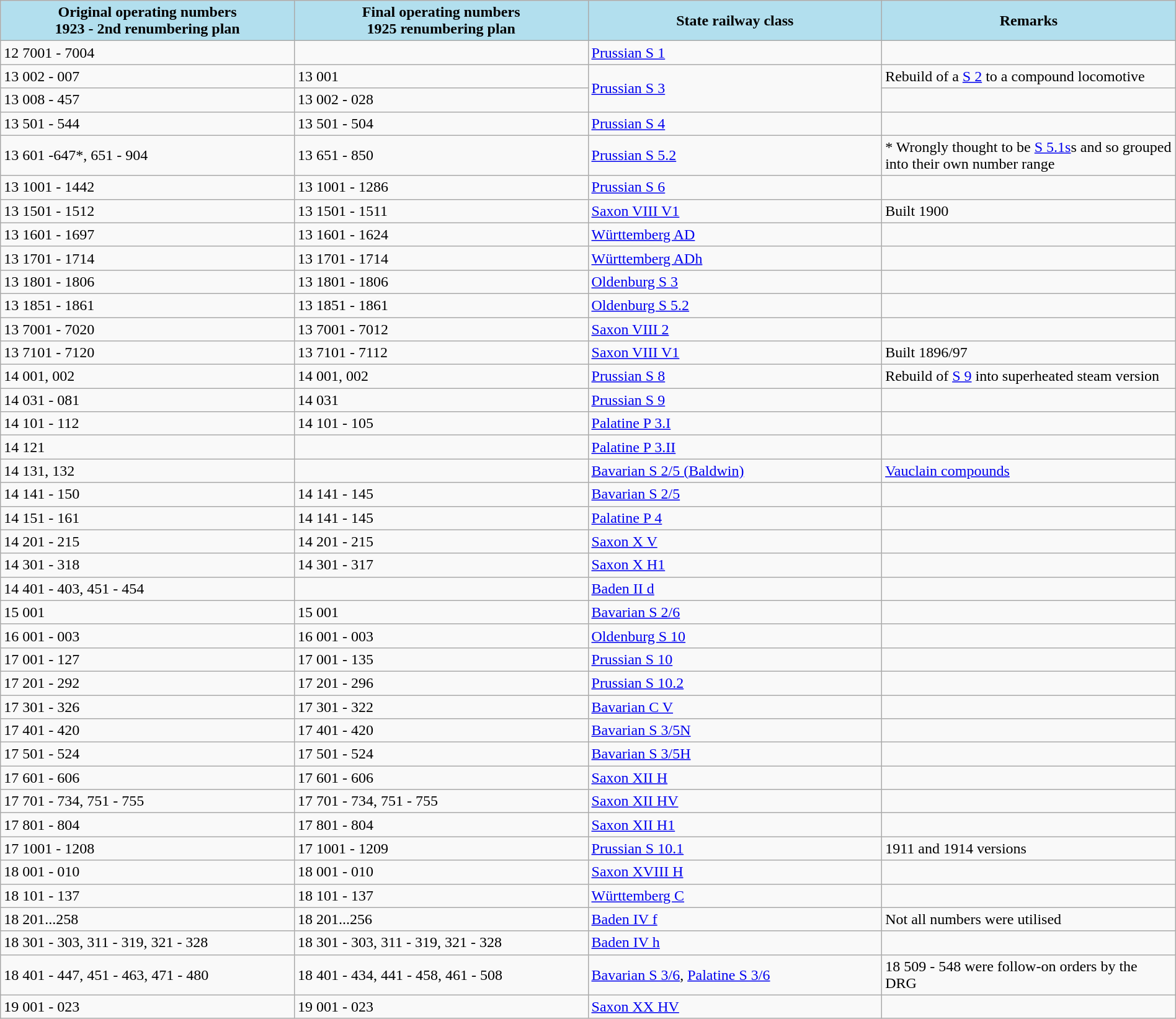<table class="wikitable" width="100%">
<tr>
<th style="background-color:#B2DFEE;" width="25%">Original operating numbers<br> 1923 - 2nd renumbering plan</th>
<th style="background-color:#B2DFEE;" width="25%">Final operating numbers<br> 1925 renumbering plan</th>
<th style="background-color:#B2DFEE;" width="25%">State railway class</th>
<th style="background-color:#B2DFEE;"  width="25%">Remarks</th>
</tr>
<tr>
<td>12 7001 - 7004</td>
<td></td>
<td><a href='#'>Prussian S 1</a></td>
<td></td>
</tr>
<tr>
<td>13 002 - 007</td>
<td>13 001</td>
<td rowspan="2"><a href='#'>Prussian S 3</a></td>
<td>Rebuild of a <a href='#'>S 2</a> to a compound locomotive</td>
</tr>
<tr>
<td>13 008 - 457</td>
<td>13 002 - 028</td>
<td></td>
</tr>
<tr>
<td>13 501 - 544</td>
<td>13 501 - 504</td>
<td><a href='#'>Prussian S 4</a></td>
<td></td>
</tr>
<tr>
<td>13 601 -647*, 651 - 904</td>
<td>13 651 - 850</td>
<td><a href='#'>Prussian S 5.2</a></td>
<td>* Wrongly thought to be  <a href='#'>S 5.1s</a>s and so grouped into their own number range</td>
</tr>
<tr>
<td>13 1001 - 1442</td>
<td>13 1001 - 1286</td>
<td><a href='#'>Prussian S 6</a></td>
<td></td>
</tr>
<tr>
<td>13 1501 - 1512</td>
<td>13 1501 - 1511</td>
<td><a href='#'>Saxon VIII V1</a></td>
<td>Built 1900</td>
</tr>
<tr>
<td>13 1601 - 1697</td>
<td>13 1601 - 1624</td>
<td><a href='#'>Württemberg AD</a></td>
<td></td>
</tr>
<tr>
<td>13 1701 - 1714</td>
<td>13 1701 - 1714</td>
<td><a href='#'>Württemberg ADh</a></td>
<td></td>
</tr>
<tr>
<td>13 1801 - 1806</td>
<td>13 1801 - 1806</td>
<td><a href='#'>Oldenburg S 3</a></td>
<td></td>
</tr>
<tr>
<td>13 1851 - 1861</td>
<td>13 1851 - 1861</td>
<td><a href='#'>Oldenburg S 5.2</a></td>
<td></td>
</tr>
<tr>
<td>13 7001 - 7020</td>
<td>13 7001 - 7012</td>
<td><a href='#'>Saxon VIII 2</a></td>
<td></td>
</tr>
<tr>
<td>13 7101 - 7120</td>
<td>13 7101 - 7112</td>
<td><a href='#'>Saxon VIII V1</a></td>
<td>Built 1896/97</td>
</tr>
<tr>
<td>14 001, 002</td>
<td>14 001, 002</td>
<td><a href='#'>Prussian S 8</a></td>
<td>Rebuild of <a href='#'>S 9</a> into superheated steam version</td>
</tr>
<tr>
<td>14 031 - 081</td>
<td>14 031</td>
<td><a href='#'>Prussian S 9</a></td>
<td></td>
</tr>
<tr>
<td>14 101 - 112</td>
<td>14 101 - 105</td>
<td><a href='#'>Palatine P 3.I</a></td>
<td></td>
</tr>
<tr>
<td>14 121</td>
<td></td>
<td><a href='#'>Palatine P 3.II</a></td>
<td></td>
</tr>
<tr>
<td>14 131, 132</td>
<td></td>
<td><a href='#'>Bavarian S 2/5 (Baldwin)</a></td>
<td><a href='#'>Vauclain compounds</a></td>
</tr>
<tr>
<td>14 141 - 150</td>
<td>14 141 - 145</td>
<td><a href='#'>Bavarian S 2/5</a></td>
<td></td>
</tr>
<tr>
<td>14 151 - 161</td>
<td>14 141 - 145</td>
<td><a href='#'>Palatine P 4</a></td>
<td></td>
</tr>
<tr>
<td>14 201 - 215</td>
<td>14 201 - 215</td>
<td><a href='#'>Saxon X V</a></td>
<td></td>
</tr>
<tr>
<td>14 301 - 318</td>
<td>14 301 - 317</td>
<td><a href='#'>Saxon X H1</a></td>
<td></td>
</tr>
<tr>
<td>14 401 - 403, 451 - 454</td>
<td></td>
<td><a href='#'>Baden II d</a></td>
<td></td>
</tr>
<tr>
<td>15 001</td>
<td>15 001</td>
<td><a href='#'>Bavarian S 2/6</a></td>
<td></td>
</tr>
<tr>
<td>16 001 - 003</td>
<td>16 001 - 003</td>
<td><a href='#'>Oldenburg S 10</a></td>
<td></td>
</tr>
<tr>
<td>17 001 - 127</td>
<td>17 001 - 135</td>
<td><a href='#'>Prussian S 10</a></td>
<td></td>
</tr>
<tr>
<td>17 201 - 292</td>
<td>17 201 - 296</td>
<td><a href='#'>Prussian S 10.2</a></td>
<td></td>
</tr>
<tr>
<td>17 301 - 326</td>
<td>17 301 - 322</td>
<td><a href='#'>Bavarian C V</a></td>
<td></td>
</tr>
<tr>
<td>17 401 - 420</td>
<td>17 401 - 420</td>
<td><a href='#'>Bavarian S 3/5N</a></td>
<td></td>
</tr>
<tr>
<td>17 501 - 524</td>
<td>17 501 - 524</td>
<td><a href='#'>Bavarian S 3/5H</a></td>
<td></td>
</tr>
<tr>
<td>17 601 - 606</td>
<td>17 601 - 606</td>
<td><a href='#'>Saxon XII H</a></td>
<td></td>
</tr>
<tr>
<td>17 701 - 734, 751 - 755</td>
<td>17 701 - 734, 751 - 755</td>
<td><a href='#'>Saxon XII HV</a></td>
<td></td>
</tr>
<tr>
<td>17 801 - 804</td>
<td>17 801 - 804</td>
<td><a href='#'>Saxon XII H1</a></td>
<td></td>
</tr>
<tr>
<td>17 1001 - 1208</td>
<td>17 1001 - 1209</td>
<td><a href='#'>Prussian S 10.1</a></td>
<td>1911 and 1914 versions</td>
</tr>
<tr>
<td>18 001 - 010</td>
<td>18 001 - 010</td>
<td><a href='#'>Saxon XVIII H</a></td>
<td></td>
</tr>
<tr>
<td>18 101 - 137</td>
<td>18 101 - 137</td>
<td><a href='#'>Württemberg C</a></td>
<td></td>
</tr>
<tr>
<td>18 201...258</td>
<td>18 201...256</td>
<td><a href='#'>Baden IV f</a></td>
<td>Not all numbers were utilised</td>
</tr>
<tr>
<td>18 301 - 303, 311 - 319, 321 - 328</td>
<td>18 301 - 303, 311 - 319, 321 - 328</td>
<td><a href='#'>Baden IV h</a></td>
<td></td>
</tr>
<tr>
<td>18 401 - 447, 451 - 463, 471 - 480</td>
<td>18 401 - 434, 441 - 458, 461 - 508</td>
<td><a href='#'>Bavarian S 3/6</a>, <a href='#'>Palatine S 3/6</a></td>
<td>18 509 - 548 were follow-on orders by the DRG</td>
</tr>
<tr>
<td>19 001 - 023</td>
<td>19 001 - 023</td>
<td><a href='#'>Saxon XX HV</a></td>
<td></td>
</tr>
</table>
